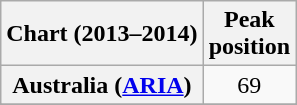<table class="wikitable sortable plainrowheaders" style="text-align:center">
<tr>
<th>Chart (2013–2014)</th>
<th>Peak<br>position</th>
</tr>
<tr>
<th scope="row">Australia (<a href='#'>ARIA</a>)</th>
<td>69</td>
</tr>
<tr>
</tr>
<tr>
</tr>
<tr>
</tr>
<tr>
</tr>
<tr>
</tr>
<tr>
</tr>
<tr>
</tr>
<tr>
</tr>
<tr>
</tr>
<tr>
</tr>
</table>
